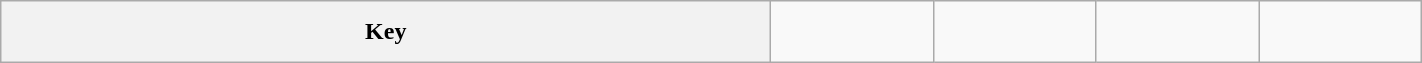<table class="wikitable" style="text-align: center; height:2.6em; width:75%;">
<tr>
<th>Key</th>
<td> </td>
<td></td>
<td></td>
<td></td>
</tr>
</table>
